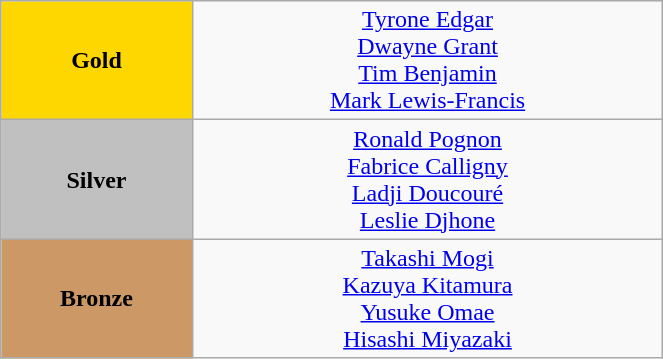<table class="wikitable" style="text-align:center; " width="35%">
<tr>
<td bgcolor="gold"><strong>Gold</strong></td>
<td><a href='#'>Tyrone Edgar</a><br><a href='#'>Dwayne Grant</a><br><a href='#'>Tim Benjamin</a><br><a href='#'>Mark Lewis-Francis</a><br>  <small><em></em></small></td>
</tr>
<tr>
<td bgcolor="silver"><strong>Silver</strong></td>
<td><a href='#'>Ronald Pognon</a><br><a href='#'>Fabrice Calligny</a><br><a href='#'>Ladji Doucouré</a><br><a href='#'>Leslie Djhone</a><br>  <small><em></em></small></td>
</tr>
<tr>
<td bgcolor="CC9966"><strong>Bronze</strong></td>
<td><a href='#'>Takashi Mogi</a><br><a href='#'>Kazuya Kitamura</a><br><a href='#'>Yusuke Omae</a><br><a href='#'>Hisashi Miyazaki</a><br>  <small><em></em></small></td>
</tr>
</table>
